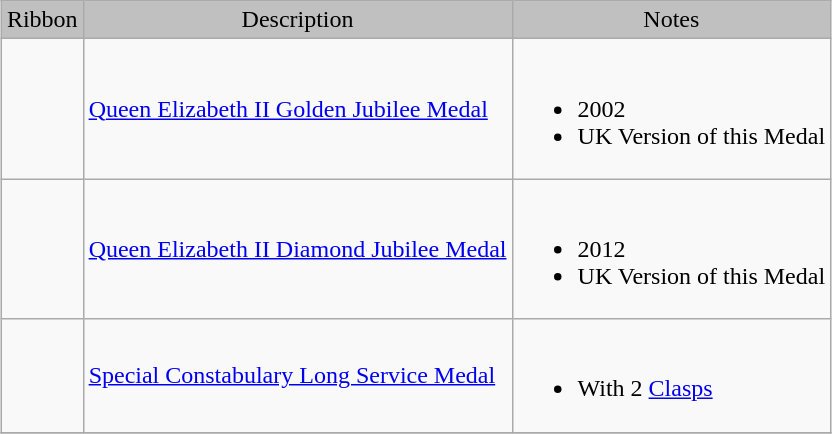<table class="wikitable" style="margin:1em auto;">
<tr style="background:silver;" align="center">
<td>Ribbon</td>
<td>Description</td>
<td>Notes</td>
</tr>
<tr>
<td></td>
<td><a href='#'>Queen Elizabeth II Golden Jubilee Medal</a> </td>
<td><br><ul><li>2002</li><li>UK Version of this Medal</li></ul></td>
</tr>
<tr>
<td></td>
<td><a href='#'>Queen Elizabeth II Diamond Jubilee Medal</a> </td>
<td><br><ul><li>2012</li><li>UK Version of this Medal</li></ul></td>
</tr>
<tr>
<td></td>
<td><a href='#'>Special Constabulary Long Service Medal</a> </td>
<td><br><ul><li>With 2 <a href='#'>Clasps</a></li></ul></td>
</tr>
<tr>
</tr>
</table>
